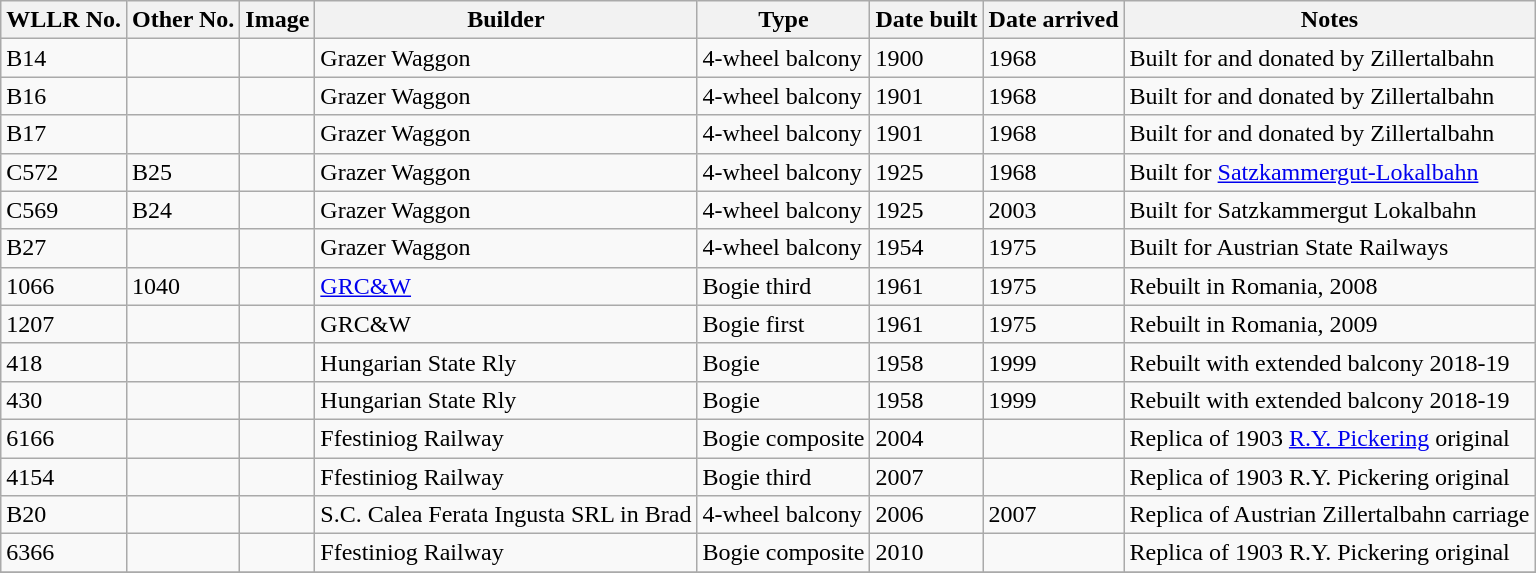<table class="wikitable sortable">
<tr>
<th>WLLR No.</th>
<th>Other No.</th>
<th>Image</th>
<th>Builder</th>
<th>Type</th>
<th>Date built</th>
<th>Date arrived</th>
<th>Notes</th>
</tr>
<tr>
<td>B14</td>
<td></td>
<td></td>
<td>Grazer Waggon</td>
<td>4-wheel balcony</td>
<td>1900</td>
<td>1968</td>
<td>Built for and donated by Zillertalbahn</td>
</tr>
<tr>
<td>B16</td>
<td></td>
<td></td>
<td>Grazer Waggon</td>
<td>4-wheel balcony</td>
<td>1901</td>
<td>1968</td>
<td>Built for and donated by Zillertalbahn</td>
</tr>
<tr>
<td>B17</td>
<td></td>
<td></td>
<td>Grazer Waggon</td>
<td>4-wheel balcony</td>
<td>1901</td>
<td>1968</td>
<td>Built for and donated by Zillertalbahn</td>
</tr>
<tr>
<td>C572</td>
<td>B25</td>
<td></td>
<td>Grazer Waggon</td>
<td>4-wheel balcony</td>
<td>1925</td>
<td>1968</td>
<td>Built for <a href='#'>Satzkammergut-Lokalbahn</a></td>
</tr>
<tr>
<td>C569</td>
<td>B24</td>
<td></td>
<td>Grazer Waggon</td>
<td>4-wheel balcony</td>
<td>1925</td>
<td>2003</td>
<td>Built for Satzkammergut Lokalbahn</td>
</tr>
<tr>
<td>B27</td>
<td></td>
<td></td>
<td>Grazer Waggon</td>
<td>4-wheel balcony</td>
<td>1954</td>
<td>1975</td>
<td>Built for Austrian State Railways</td>
</tr>
<tr>
<td>1066</td>
<td>1040</td>
<td></td>
<td><a href='#'>GRC&W</a></td>
<td>Bogie third</td>
<td>1961</td>
<td>1975</td>
<td>Rebuilt in Romania, 2008</td>
</tr>
<tr>
<td>1207</td>
<td></td>
<td></td>
<td>GRC&W</td>
<td>Bogie first</td>
<td>1961</td>
<td>1975</td>
<td>Rebuilt in Romania, 2009</td>
</tr>
<tr>
<td>418</td>
<td></td>
<td></td>
<td>Hungarian State Rly</td>
<td>Bogie</td>
<td>1958</td>
<td>1999</td>
<td>Rebuilt with extended balcony 2018-19</td>
</tr>
<tr>
<td>430</td>
<td></td>
<td></td>
<td>Hungarian State Rly</td>
<td>Bogie</td>
<td>1958</td>
<td>1999</td>
<td>Rebuilt with extended balcony 2018-19</td>
</tr>
<tr>
<td>6166</td>
<td></td>
<td></td>
<td>Ffestiniog Railway</td>
<td>Bogie composite</td>
<td>2004</td>
<td></td>
<td>Replica of 1903 <a href='#'>R.Y. Pickering</a> original</td>
</tr>
<tr>
<td>4154</td>
<td></td>
<td></td>
<td>Ffestiniog Railway</td>
<td>Bogie third</td>
<td>2007</td>
<td></td>
<td>Replica of 1903 R.Y. Pickering original</td>
</tr>
<tr>
<td>B20</td>
<td></td>
<td></td>
<td>S.C. Calea Ferata Ingusta SRL in Brad</td>
<td>4-wheel balcony</td>
<td>2006</td>
<td>2007</td>
<td>Replica of Austrian Zillertalbahn carriage</td>
</tr>
<tr>
<td>6366</td>
<td></td>
<td></td>
<td>Ffestiniog Railway</td>
<td>Bogie composite</td>
<td>2010</td>
<td></td>
<td>Replica of 1903 R.Y. Pickering original</td>
</tr>
<tr>
</tr>
</table>
